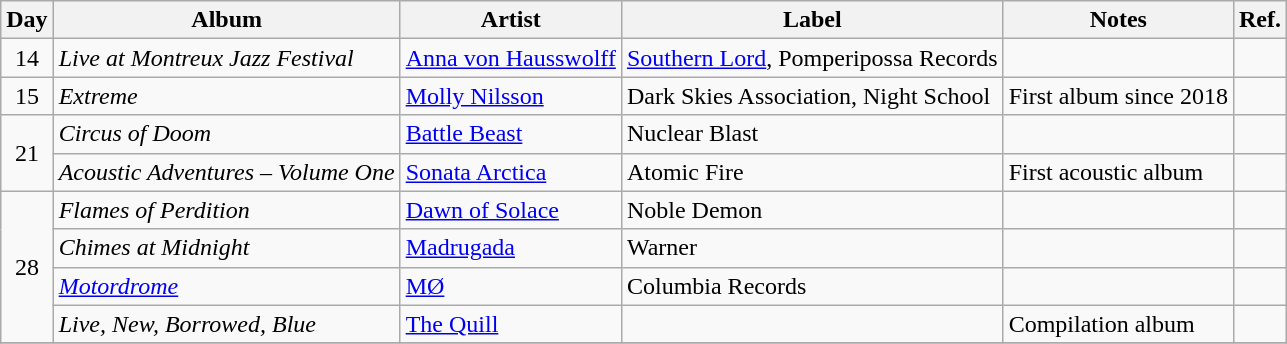<table class="wikitable">
<tr>
<th>Day</th>
<th>Album</th>
<th>Artist</th>
<th>Label</th>
<th>Notes</th>
<th>Ref.</th>
</tr>
<tr>
<td rowspan="1" style="text-align:center;">14</td>
<td><em>Live at Montreux Jazz Festival</em></td>
<td><a href='#'>Anna von Hausswolff</a></td>
<td><a href='#'>Southern Lord</a>, Pomperipossa Records</td>
<td></td>
<td></td>
</tr>
<tr>
<td rowspan="1" style="text-align:center;">15</td>
<td><em>Extreme</em></td>
<td><a href='#'>Molly Nilsson</a></td>
<td>Dark Skies Association, Night School</td>
<td>First album since 2018</td>
<td></td>
</tr>
<tr>
<td rowspan="2" style="text-align:center;">21</td>
<td><em>Circus of Doom</em></td>
<td><a href='#'>Battle Beast</a></td>
<td>Nuclear Blast</td>
<td></td>
<td></td>
</tr>
<tr>
<td><em>Acoustic Adventures – Volume One</em></td>
<td><a href='#'>Sonata Arctica</a></td>
<td>Atomic Fire</td>
<td>First acoustic album</td>
<td></td>
</tr>
<tr>
<td rowspan="4" style="text-align:center;">28</td>
<td><em>Flames of Perdition</em></td>
<td><a href='#'>Dawn of Solace</a></td>
<td>Noble Demon</td>
<td></td>
<td></td>
</tr>
<tr>
<td><em>Chimes at Midnight</em></td>
<td><a href='#'>Madrugada</a></td>
<td>Warner</td>
<td></td>
<td></td>
</tr>
<tr>
<td><em><a href='#'>Motordrome</a></em></td>
<td><a href='#'>MØ</a></td>
<td>Columbia Records</td>
<td></td>
<td></td>
</tr>
<tr>
<td><em>Live, New, Borrowed, Blue</em></td>
<td><a href='#'>The Quill</a></td>
<td></td>
<td>Compilation album</td>
<td></td>
</tr>
<tr>
</tr>
</table>
